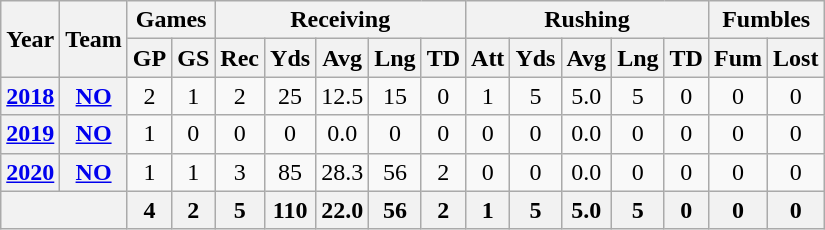<table class="wikitable" style="text-align: center;">
<tr>
<th rowspan="2">Year</th>
<th rowspan="2">Team</th>
<th colspan="2">Games</th>
<th colspan="5">Receiving</th>
<th colspan="5">Rushing</th>
<th colspan="2">Fumbles</th>
</tr>
<tr>
<th>GP</th>
<th>GS</th>
<th>Rec</th>
<th>Yds</th>
<th>Avg</th>
<th>Lng</th>
<th>TD</th>
<th>Att</th>
<th>Yds</th>
<th>Avg</th>
<th>Lng</th>
<th>TD</th>
<th>Fum</th>
<th>Lost</th>
</tr>
<tr>
<th><a href='#'>2018</a></th>
<th><a href='#'>NO</a></th>
<td>2</td>
<td>1</td>
<td>2</td>
<td>25</td>
<td>12.5</td>
<td>15</td>
<td>0</td>
<td>1</td>
<td>5</td>
<td>5.0</td>
<td>5</td>
<td>0</td>
<td>0</td>
<td>0</td>
</tr>
<tr>
<th><a href='#'>2019</a></th>
<th><a href='#'>NO</a></th>
<td>1</td>
<td>0</td>
<td>0</td>
<td>0</td>
<td>0.0</td>
<td>0</td>
<td>0</td>
<td>0</td>
<td>0</td>
<td>0.0</td>
<td>0</td>
<td>0</td>
<td>0</td>
<td>0</td>
</tr>
<tr>
<th><a href='#'>2020</a></th>
<th><a href='#'>NO</a></th>
<td>1</td>
<td>1</td>
<td>3</td>
<td>85</td>
<td>28.3</td>
<td>56</td>
<td>2</td>
<td>0</td>
<td>0</td>
<td>0.0</td>
<td>0</td>
<td>0</td>
<td>0</td>
<td>0</td>
</tr>
<tr>
<th colspan="2"></th>
<th>4</th>
<th>2</th>
<th>5</th>
<th>110</th>
<th>22.0</th>
<th>56</th>
<th>2</th>
<th>1</th>
<th>5</th>
<th>5.0</th>
<th>5</th>
<th>0</th>
<th>0</th>
<th>0</th>
</tr>
</table>
